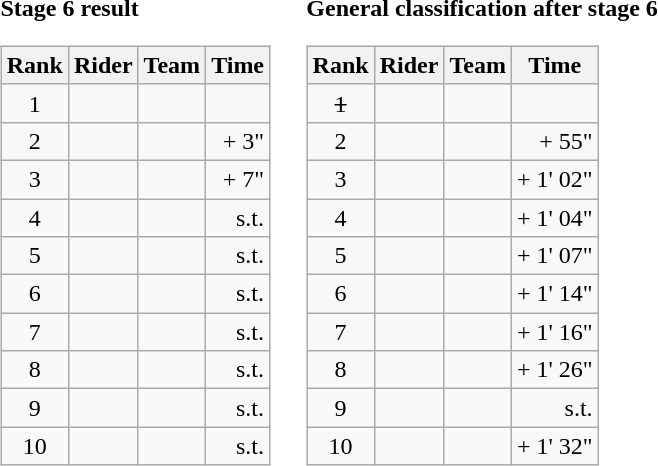<table>
<tr>
<td><strong>Stage 6 result</strong><br><table class="wikitable">
<tr>
<th scope="col">Rank</th>
<th scope="col">Rider</th>
<th scope="col">Team</th>
<th scope="col">Time</th>
</tr>
<tr>
<td style="text-align:center;">1</td>
<td></td>
<td></td>
<td style="text-align:right;"></td>
</tr>
<tr>
<td style="text-align:center;">2</td>
<td></td>
<td></td>
<td style="text-align:right;">+ 3"</td>
</tr>
<tr>
<td style="text-align:center;">3</td>
<td></td>
<td></td>
<td style="text-align:right;">+ 7"</td>
</tr>
<tr>
<td style="text-align:center;">4</td>
<td></td>
<td></td>
<td style="text-align:right;">s.t.</td>
</tr>
<tr>
<td style="text-align:center;">5</td>
<td></td>
<td></td>
<td style="text-align:right;">s.t.</td>
</tr>
<tr>
<td style="text-align:center;">6</td>
<td></td>
<td></td>
<td style="text-align:right;">s.t.</td>
</tr>
<tr>
<td style="text-align:center;">7</td>
<td></td>
<td></td>
<td style="text-align:right;">s.t.</td>
</tr>
<tr>
<td style="text-align:center;">8</td>
<td></td>
<td></td>
<td style="text-align:right;">s.t.</td>
</tr>
<tr>
<td style="text-align:center;">9</td>
<td></td>
<td></td>
<td style="text-align:right;">s.t.</td>
</tr>
<tr>
<td style="text-align:center;">10</td>
<td></td>
<td></td>
<td style="text-align:right;">s.t.</td>
</tr>
</table>
</td>
<td></td>
<td><strong>General classification after stage 6</strong><br><table class="wikitable">
<tr>
<th scope="col">Rank</th>
<th scope="col">Rider</th>
<th scope="col">Team</th>
<th scope="col">Time</th>
</tr>
<tr>
<td style="text-align:center;"><del>1</del></td>
<td><del></del> </td>
<td><del></del></td>
<td style="text-align:right;"><del></del></td>
</tr>
<tr>
<td style="text-align:center;">2</td>
<td></td>
<td></td>
<td style="text-align:right;">+ 55"</td>
</tr>
<tr>
<td style="text-align:center;">3</td>
<td></td>
<td></td>
<td style="text-align:right;">+ 1' 02"</td>
</tr>
<tr>
<td style="text-align:center;">4</td>
<td></td>
<td></td>
<td style="text-align:right;">+ 1' 04"</td>
</tr>
<tr>
<td style="text-align:center;">5</td>
<td></td>
<td></td>
<td style="text-align:right;">+ 1' 07"</td>
</tr>
<tr>
<td style="text-align:center;">6</td>
<td></td>
<td></td>
<td style="text-align:right;">+ 1' 14"</td>
</tr>
<tr>
<td style="text-align:center;">7</td>
<td></td>
<td></td>
<td style="text-align:right;">+ 1' 16"</td>
</tr>
<tr>
<td style="text-align:center;">8</td>
<td></td>
<td></td>
<td style="text-align:right;">+ 1' 26"</td>
</tr>
<tr>
<td style="text-align:center;">9</td>
<td></td>
<td></td>
<td style="text-align:right;">s.t.</td>
</tr>
<tr>
<td style="text-align:center;">10</td>
<td></td>
<td></td>
<td style="text-align:right;">+ 1' 32"</td>
</tr>
</table>
</td>
</tr>
</table>
